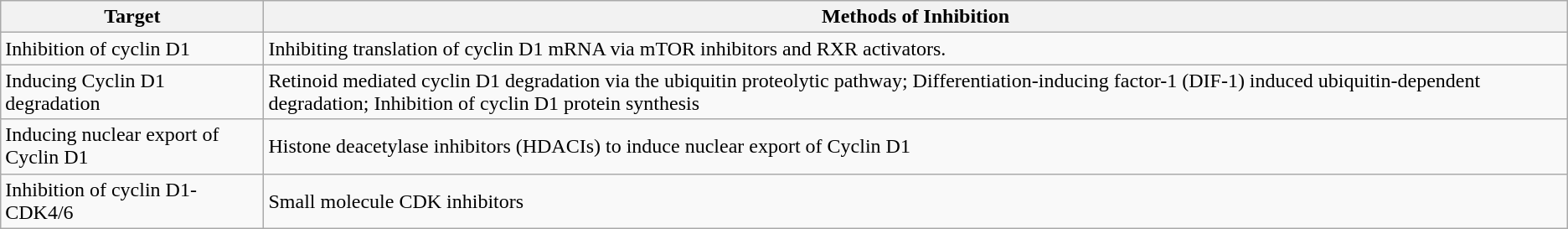<table class="wikitable">
<tr>
<th>Target</th>
<th>Methods of Inhibition</th>
</tr>
<tr>
<td>Inhibition of cyclin D1</td>
<td>Inhibiting translation of cyclin D1 mRNA via mTOR inhibitors  and  RXR activators.</td>
</tr>
<tr>
<td>Inducing Cyclin D1 degradation </td>
<td>Retinoid mediated cyclin D1 degradation via the ubiquitin proteolytic pathway; Differentiation-inducing factor-1 (DIF-1) induced ubiquitin-dependent degradation; Inhibition of cyclin D1 protein synthesis </td>
</tr>
<tr>
<td>Inducing nuclear export of Cyclin D1</td>
<td>Histone deacetylase inhibitors (HDACIs) to induce nuclear export of Cyclin D1 </td>
</tr>
<tr>
<td>Inhibition of cyclin D1-CDK4/6</td>
<td>Small molecule CDK inhibitors </td>
</tr>
</table>
